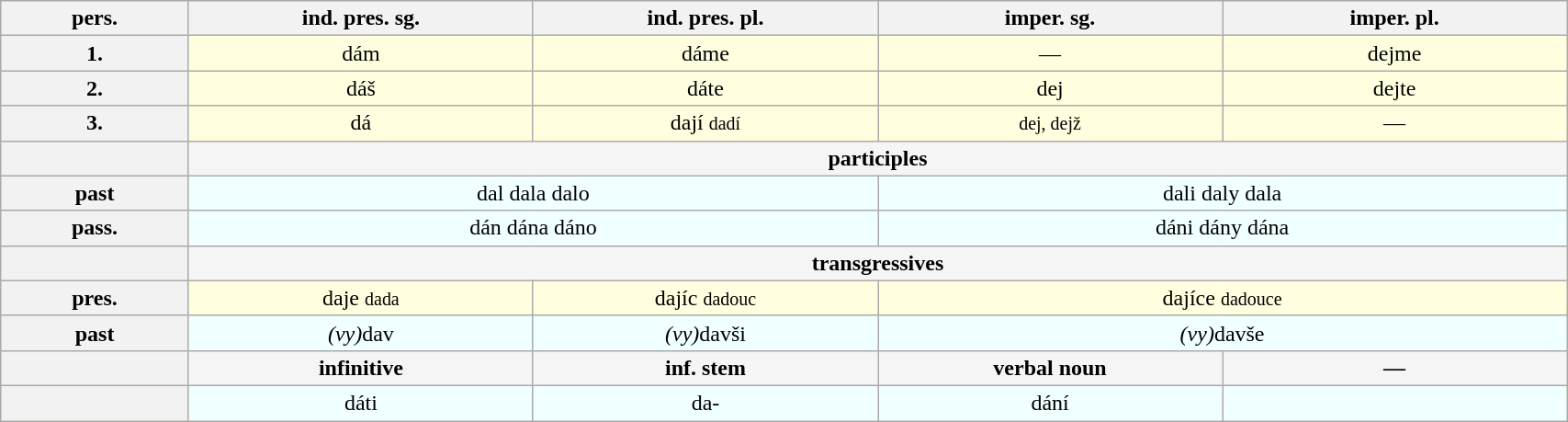<table class="wikitable" border="1" width=90% style="text-align:center; background:lightyellow">
<tr>
<th>pers.</th>
<th width=22%>ind. pres. sg.</th>
<th width=22%>ind. pres. pl.</th>
<th width=22%>imper. sg.</th>
<th width=22%>imper. pl.</th>
</tr>
<tr>
<th>1.</th>
<td>dám</td>
<td>dáme</td>
<td>—</td>
<td>dejme</td>
</tr>
<tr>
<th>2.</th>
<td>dáš</td>
<td>dáte</td>
<td>dej</td>
<td>dejte</td>
</tr>
<tr>
<th>3.</th>
<td>dá</td>
<td>dají <small>dadí</small></td>
<td><small>dej, dejž</small></td>
<td>—</td>
</tr>
<tr style="font-weight:bold; background:whitesmoke">
<th> </th>
<td colspan=4>participles</td>
</tr>
<tr style="background:azure">
<th>past</th>
<td colspan=2>dal dala dalo</td>
<td colspan=2>dali daly dala</td>
</tr>
<tr style="background:azure">
<th>pass.</th>
<td colspan=2>dán dána dáno</td>
<td colspan=2>dáni dány dána</td>
</tr>
<tr style="font-weight:bold; background:whitesmoke">
<th> </th>
<td colspan=4>transgressives</td>
</tr>
<tr>
<th>pres.</th>
<td>daje <small>dada</small></td>
<td>dajíc <small>dadouc</small></td>
<td colspan=2>dajíce <small>dadouce</small></td>
</tr>
<tr style="background:azure">
<th>past</th>
<td><em>(vy)</em>dav</td>
<td><em>(vy)</em>davši</td>
<td colspan=2><em>(vy)</em>davše</td>
</tr>
<tr style="font-weight:bold; background:whitesmoke">
<th> </th>
<td>infinitive</td>
<td>inf. stem</td>
<td>verbal noun</td>
<td>—</td>
</tr>
<tr style="background:azure">
<th> </th>
<td>dáti</td>
<td>da-</td>
<td>dání</td>
<td></td>
</tr>
</table>
